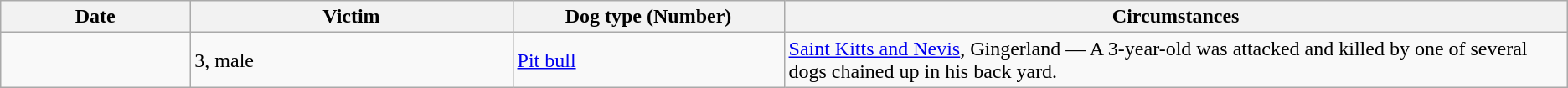<table class="wikitable sortable">
<tr>
<th width="85">Date</th>
<th style="width:150px;">Victim</th>
<th style="width:125px;">Dog type (Number)</th>
<th width="50%">Circumstances</th>
</tr>
<tr>
<td></td>
<td>3, male</td>
<td><a href='#'>Pit bull</a></td>
<td><a href='#'>Saint Kitts and Nevis</a>, Gingerland — A 3-year-old was attacked and killed by one of several dogs chained up in his back yard.</td>
</tr>
</table>
